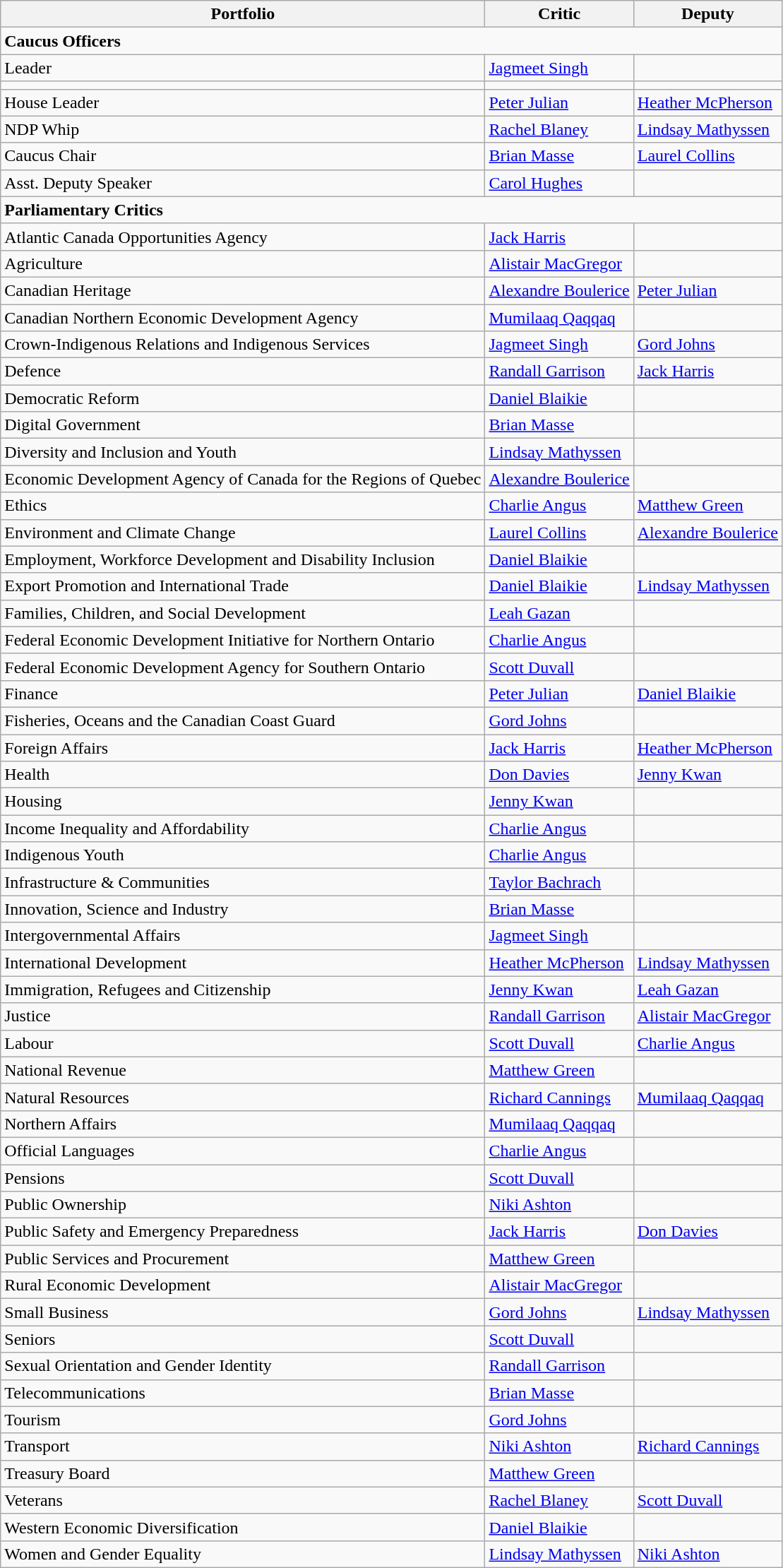<table class="wikitable">
<tr>
<th>Portfolio</th>
<th>Critic</th>
<th>Deputy</th>
</tr>
<tr>
<td colspan="3"><strong>Caucus Officers</strong></td>
</tr>
<tr>
<td>Leader</td>
<td><a href='#'>Jagmeet Singh</a></td>
<td></td>
</tr>
<tr>
<td></td>
<td></td>
<td></td>
</tr>
<tr>
<td>House Leader</td>
<td><a href='#'>Peter Julian</a></td>
<td><a href='#'>Heather McPherson</a></td>
</tr>
<tr>
<td>NDP Whip</td>
<td><a href='#'>Rachel Blaney</a></td>
<td><a href='#'>Lindsay Mathyssen</a></td>
</tr>
<tr>
<td>Caucus Chair</td>
<td><a href='#'>Brian Masse</a></td>
<td><a href='#'>Laurel Collins</a></td>
</tr>
<tr>
<td>Asst. Deputy Speaker</td>
<td><a href='#'>Carol Hughes</a></td>
<td></td>
</tr>
<tr>
<td colspan="3"><strong>Parliamentary Critics</strong></td>
</tr>
<tr>
<td>Atlantic Canada Opportunities Agency</td>
<td><a href='#'>Jack Harris</a></td>
<td></td>
</tr>
<tr>
<td>Agriculture</td>
<td><a href='#'>Alistair MacGregor</a></td>
<td></td>
</tr>
<tr>
<td>Canadian Heritage</td>
<td><a href='#'>Alexandre Boulerice</a></td>
<td><a href='#'>Peter Julian</a></td>
</tr>
<tr>
<td>Canadian Northern Economic Development Agency</td>
<td><a href='#'>Mumilaaq Qaqqaq</a></td>
<td></td>
</tr>
<tr>
<td>Crown-Indigenous Relations and Indigenous Services</td>
<td><a href='#'>Jagmeet Singh</a></td>
<td><a href='#'>Gord Johns</a></td>
</tr>
<tr>
<td>Defence</td>
<td><a href='#'>Randall Garrison</a></td>
<td><a href='#'>Jack Harris</a></td>
</tr>
<tr>
<td>Democratic Reform</td>
<td><a href='#'>Daniel Blaikie</a></td>
<td></td>
</tr>
<tr>
<td>Digital Government</td>
<td><a href='#'>Brian Masse</a></td>
<td></td>
</tr>
<tr>
<td>Diversity and Inclusion and Youth</td>
<td><a href='#'>Lindsay Mathyssen</a></td>
<td></td>
</tr>
<tr>
<td>Economic Development Agency of Canada for the Regions of Quebec</td>
<td><a href='#'>Alexandre Boulerice</a></td>
<td></td>
</tr>
<tr>
<td>Ethics</td>
<td><a href='#'>Charlie Angus</a></td>
<td><a href='#'>Matthew Green</a></td>
</tr>
<tr>
<td>Environment and Climate Change</td>
<td><a href='#'>Laurel Collins</a></td>
<td><a href='#'>Alexandre Boulerice</a></td>
</tr>
<tr>
<td>Employment, Workforce Development and Disability Inclusion</td>
<td><a href='#'>Daniel Blaikie</a></td>
<td></td>
</tr>
<tr>
<td>Export Promotion and International Trade</td>
<td><a href='#'>Daniel Blaikie</a></td>
<td><a href='#'>Lindsay Mathyssen</a></td>
</tr>
<tr>
<td>Families, Children, and Social Development</td>
<td><a href='#'>Leah Gazan</a></td>
<td></td>
</tr>
<tr>
<td>Federal Economic Development Initiative for Northern Ontario</td>
<td><a href='#'>Charlie Angus</a></td>
<td></td>
</tr>
<tr>
<td>Federal Economic Development Agency for Southern Ontario</td>
<td><a href='#'>Scott Duvall</a></td>
<td></td>
</tr>
<tr>
<td>Finance</td>
<td><a href='#'>Peter Julian</a></td>
<td><a href='#'>Daniel Blaikie</a></td>
</tr>
<tr>
<td>Fisheries, Oceans and the Canadian Coast Guard</td>
<td><a href='#'>Gord Johns</a></td>
<td></td>
</tr>
<tr>
<td>Foreign Affairs</td>
<td><a href='#'>Jack Harris</a></td>
<td><a href='#'>Heather McPherson</a></td>
</tr>
<tr>
<td>Health</td>
<td><a href='#'>Don Davies</a></td>
<td><a href='#'>Jenny Kwan</a></td>
</tr>
<tr>
<td>Housing</td>
<td><a href='#'>Jenny Kwan</a></td>
<td></td>
</tr>
<tr>
<td>Income Inequality and Affordability</td>
<td><a href='#'>Charlie Angus</a></td>
<td></td>
</tr>
<tr>
<td>Indigenous Youth</td>
<td><a href='#'>Charlie Angus</a></td>
<td></td>
</tr>
<tr>
<td>Infrastructure & Communities</td>
<td><a href='#'>Taylor Bachrach</a></td>
<td></td>
</tr>
<tr>
<td>Innovation, Science and Industry</td>
<td><a href='#'>Brian Masse</a></td>
<td></td>
</tr>
<tr>
<td>Intergovernmental Affairs</td>
<td><a href='#'>Jagmeet Singh</a></td>
<td></td>
</tr>
<tr>
<td>International Development</td>
<td><a href='#'>Heather McPherson</a></td>
<td><a href='#'>Lindsay Mathyssen</a></td>
</tr>
<tr>
<td>Immigration, Refugees and Citizenship</td>
<td><a href='#'>Jenny Kwan</a></td>
<td><a href='#'>Leah Gazan</a></td>
</tr>
<tr>
<td>Justice</td>
<td><a href='#'>Randall Garrison</a></td>
<td><a href='#'>Alistair MacGregor</a></td>
</tr>
<tr>
<td>Labour</td>
<td><a href='#'>Scott Duvall</a></td>
<td><a href='#'>Charlie Angus</a></td>
</tr>
<tr>
<td>National Revenue</td>
<td><a href='#'>Matthew Green</a></td>
<td></td>
</tr>
<tr>
<td>Natural Resources</td>
<td><a href='#'>Richard Cannings</a></td>
<td><a href='#'>Mumilaaq Qaqqaq</a></td>
</tr>
<tr>
<td>Northern Affairs</td>
<td><a href='#'>Mumilaaq Qaqqaq</a></td>
<td></td>
</tr>
<tr>
<td>Official Languages</td>
<td><a href='#'>Charlie Angus</a></td>
<td></td>
</tr>
<tr>
<td>Pensions</td>
<td><a href='#'>Scott Duvall</a></td>
<td></td>
</tr>
<tr>
<td>Public Ownership</td>
<td><a href='#'>Niki Ashton</a></td>
<td></td>
</tr>
<tr>
<td>Public Safety and Emergency Preparedness</td>
<td><a href='#'>Jack Harris</a></td>
<td><a href='#'>Don Davies</a></td>
</tr>
<tr>
<td>Public Services and Procurement</td>
<td><a href='#'>Matthew Green</a></td>
<td></td>
</tr>
<tr>
<td>Rural Economic Development</td>
<td><a href='#'>Alistair MacGregor</a></td>
<td></td>
</tr>
<tr>
<td>Small Business</td>
<td><a href='#'>Gord Johns</a></td>
<td><a href='#'>Lindsay Mathyssen</a></td>
</tr>
<tr>
<td>Seniors</td>
<td><a href='#'>Scott Duvall</a></td>
<td></td>
</tr>
<tr>
<td>Sexual Orientation and Gender Identity</td>
<td><a href='#'>Randall Garrison</a></td>
<td></td>
</tr>
<tr>
<td>Telecommunications</td>
<td><a href='#'>Brian Masse</a></td>
<td></td>
</tr>
<tr>
<td>Tourism</td>
<td><a href='#'>Gord Johns</a></td>
<td></td>
</tr>
<tr>
<td>Transport</td>
<td><a href='#'>Niki Ashton</a></td>
<td><a href='#'>Richard Cannings</a></td>
</tr>
<tr>
<td>Treasury Board</td>
<td><a href='#'>Matthew Green</a></td>
<td></td>
</tr>
<tr>
<td>Veterans</td>
<td><a href='#'>Rachel Blaney</a></td>
<td><a href='#'>Scott Duvall</a></td>
</tr>
<tr>
<td>Western Economic Diversification</td>
<td><a href='#'>Daniel Blaikie</a></td>
<td></td>
</tr>
<tr>
<td>Women and Gender Equality</td>
<td><a href='#'>Lindsay Mathyssen</a></td>
<td><a href='#'>Niki Ashton</a></td>
</tr>
</table>
